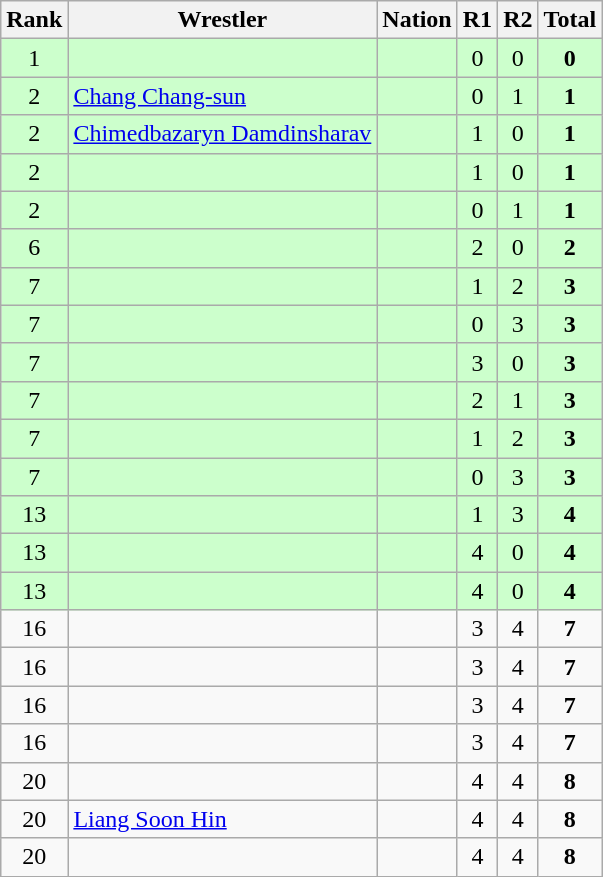<table class="wikitable sortable" style="text-align:center;">
<tr>
<th>Rank</th>
<th>Wrestler</th>
<th>Nation</th>
<th>R1</th>
<th>R2</th>
<th>Total</th>
</tr>
<tr style="background:#cfc;">
<td>1</td>
<td align=left></td>
<td align=left></td>
<td>0</td>
<td>0</td>
<td><strong>0</strong></td>
</tr>
<tr style="background:#cfc;">
<td>2</td>
<td align=left><a href='#'>Chang Chang-sun</a></td>
<td align=left></td>
<td>0</td>
<td>1</td>
<td><strong>1</strong></td>
</tr>
<tr style="background:#cfc;">
<td>2</td>
<td align=left><a href='#'>Chimedbazaryn Damdinsharav</a></td>
<td align=left></td>
<td>1</td>
<td>0</td>
<td><strong>1</strong></td>
</tr>
<tr style="background:#cfc;">
<td>2</td>
<td align=left></td>
<td align=left></td>
<td>1</td>
<td>0</td>
<td><strong>1</strong></td>
</tr>
<tr style="background:#cfc;">
<td>2</td>
<td align=left></td>
<td align=left></td>
<td>0</td>
<td>1</td>
<td><strong>1</strong></td>
</tr>
<tr style="background:#cfc;">
<td>6</td>
<td align=left></td>
<td align=left></td>
<td>2</td>
<td>0</td>
<td><strong>2</strong></td>
</tr>
<tr style="background:#cfc;">
<td>7</td>
<td align=left></td>
<td align=left></td>
<td>1</td>
<td>2</td>
<td><strong>3</strong></td>
</tr>
<tr style="background:#cfc;">
<td>7</td>
<td align=left></td>
<td align=left></td>
<td>0</td>
<td>3</td>
<td><strong>3</strong></td>
</tr>
<tr style="background:#cfc;">
<td>7</td>
<td align=left></td>
<td align=left></td>
<td>3</td>
<td>0</td>
<td><strong>3</strong></td>
</tr>
<tr style="background:#cfc;">
<td>7</td>
<td align=left></td>
<td align=left></td>
<td>2</td>
<td>1</td>
<td><strong>3</strong></td>
</tr>
<tr style="background:#cfc;">
<td>7</td>
<td align=left></td>
<td align=left></td>
<td>1</td>
<td>2</td>
<td><strong>3</strong></td>
</tr>
<tr style="background:#cfc;">
<td>7</td>
<td align=left></td>
<td align=left></td>
<td>0</td>
<td>3</td>
<td><strong>3</strong></td>
</tr>
<tr style="background:#cfc;">
<td>13</td>
<td align=left></td>
<td align=left></td>
<td>1</td>
<td>3</td>
<td><strong>4</strong></td>
</tr>
<tr style="background:#cfc;">
<td>13</td>
<td align=left></td>
<td align=left></td>
<td>4</td>
<td>0</td>
<td><strong>4</strong></td>
</tr>
<tr style="background:#cfc;">
<td>13</td>
<td align=left></td>
<td align=left></td>
<td>4</td>
<td>0</td>
<td><strong>4</strong></td>
</tr>
<tr>
<td>16</td>
<td align=left></td>
<td align=left></td>
<td>3</td>
<td>4</td>
<td><strong>7</strong></td>
</tr>
<tr>
<td>16</td>
<td align=left></td>
<td align=left></td>
<td>3</td>
<td>4</td>
<td><strong>7</strong></td>
</tr>
<tr>
<td>16</td>
<td align=left></td>
<td align=left></td>
<td>3</td>
<td>4</td>
<td><strong>7</strong></td>
</tr>
<tr>
<td>16</td>
<td align=left></td>
<td align=left></td>
<td>3</td>
<td>4</td>
<td><strong>7</strong></td>
</tr>
<tr>
<td>20</td>
<td align=left></td>
<td align=left></td>
<td>4</td>
<td>4</td>
<td><strong>8</strong></td>
</tr>
<tr>
<td>20</td>
<td align=left><a href='#'>Liang Soon Hin</a></td>
<td align=left></td>
<td>4</td>
<td>4</td>
<td><strong>8</strong></td>
</tr>
<tr>
<td>20</td>
<td align=left></td>
<td align=left></td>
<td>4</td>
<td>4</td>
<td><strong>8</strong></td>
</tr>
</table>
